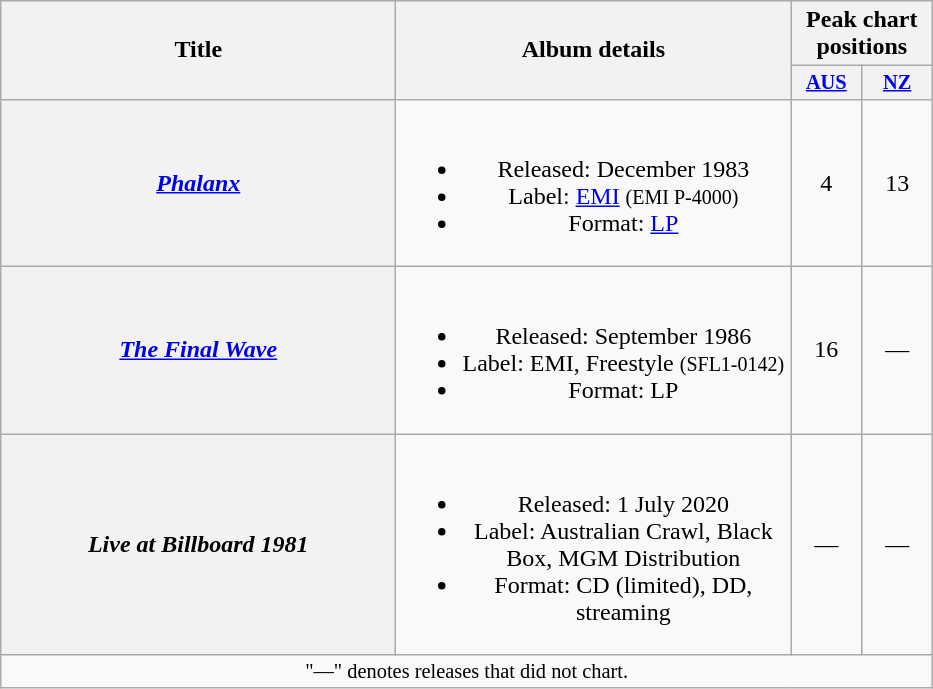<table class="wikitable plainrowheaders" style="text-align:center;">
<tr>
<th scope="col" rowspan="2" style="width:16em;">Title</th>
<th scope="col" rowspan="2" style="width:16em;">Album details</th>
<th scope="col" colspan="2">Peak chart<br>positions</th>
</tr>
<tr>
<th style="width:3em;font-size:85%"><a href='#'>AUS</a><br></th>
<th style="width:3em;font-size:85%"><a href='#'>NZ</a><br></th>
</tr>
<tr>
<th scope="row"><em><a href='#'>Phalanx</a></em></th>
<td><br><ul><li>Released: December 1983</li><li>Label: <a href='#'>EMI</a> <small>(EMI P-4000)</small></li><li>Format: <a href='#'>LP</a></li></ul></td>
<td>4</td>
<td>13</td>
</tr>
<tr>
<th scope="row"><em><a href='#'>The Final Wave</a></em></th>
<td><br><ul><li>Released: September 1986</li><li>Label: EMI, Freestyle <small>(SFL1-0142)</small></li><li>Format: LP</li></ul></td>
<td>16</td>
<td>—</td>
</tr>
<tr>
<th scope="row"><em>Live at Billboard 1981</em></th>
<td><br><ul><li>Released: 1 July 2020</li><li>Label: Australian Crawl, Black Box, MGM Distribution</li><li>Format: CD (limited), DD, streaming</li></ul></td>
<td>—</td>
<td>—</td>
</tr>
<tr>
<td colspan="5" style="font-size:85%">"—" denotes releases that did not chart.</td>
</tr>
</table>
